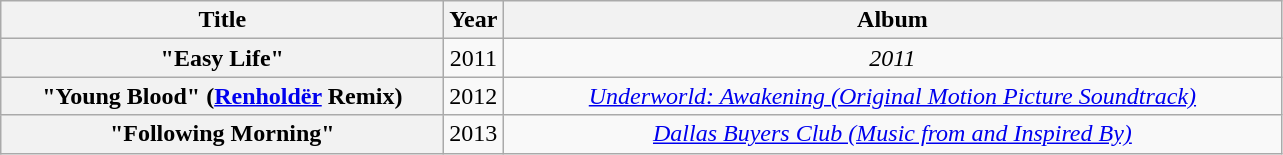<table class="wikitable plainrowheaders" style="text-align:center;">
<tr>
<th scope="col" style="width:18em;">Title</th>
<th scope="col">Year</th>
<th scope="col" style="width:32em;">Album</th>
</tr>
<tr>
<th scope="row">"Easy Life"</th>
<td>2011</td>
<td><em> 2011</em></td>
</tr>
<tr>
<th scope="row">"Young Blood" (<a href='#'>Renholdër</a> Remix)</th>
<td>2012</td>
<td><em><a href='#'>Underworld: Awakening (Original Motion Picture Soundtrack)</a></em></td>
</tr>
<tr>
<th scope="row">"Following Morning"</th>
<td>2013</td>
<td><em><a href='#'>Dallas Buyers Club (Music from and Inspired By)</a></em></td>
</tr>
</table>
